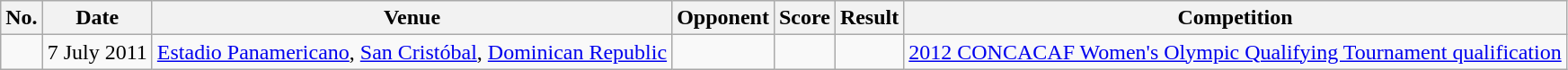<table class="wikitable">
<tr>
<th>No.</th>
<th>Date</th>
<th>Venue</th>
<th>Opponent</th>
<th>Score</th>
<th>Result</th>
<th>Competition</th>
</tr>
<tr>
<td></td>
<td>7 July 2011</td>
<td><a href='#'>Estadio Panamericano</a>, <a href='#'>San Cristóbal</a>, <a href='#'>Dominican Republic</a></td>
<td></td>
<td></td>
<td></td>
<td><a href='#'>2012 CONCACAF Women's Olympic Qualifying Tournament qualification</a></td>
</tr>
</table>
